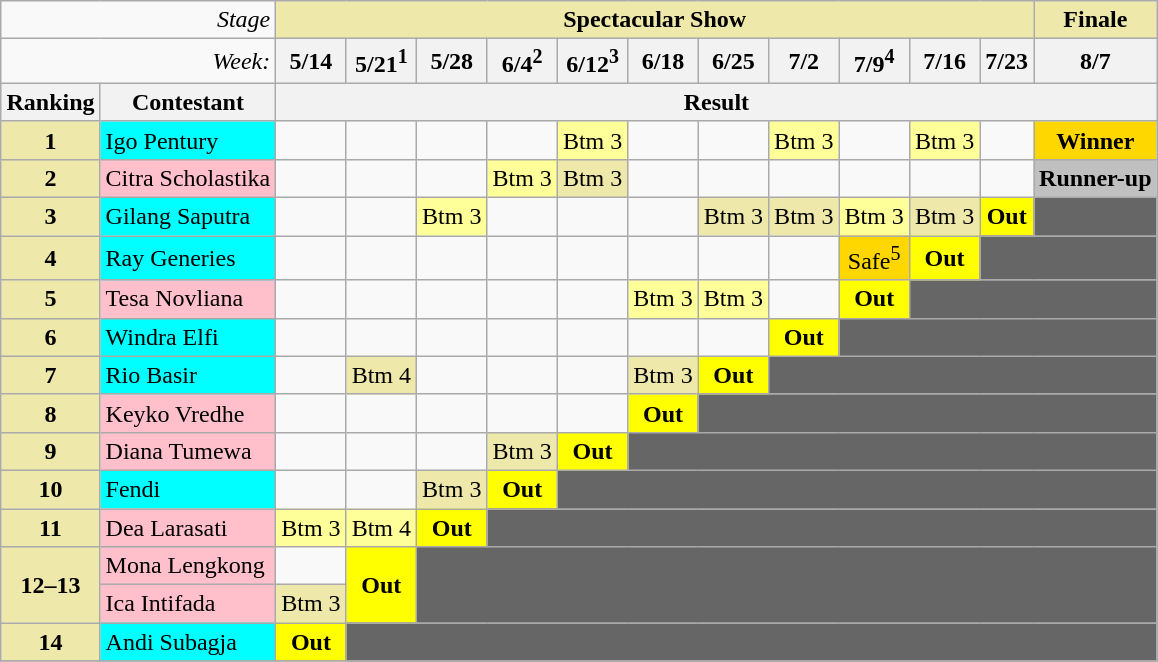<table class="wikitable" style="margin: 1em auto;">
<tr>
<td colspan="2" align="right"><em>Stage</em></td>
<td colspan="11" bgcolor="palegoldenrod" align="Center"><strong>Spectacular Show</strong></td>
<td colspan="1" bgcolor="palegoldenrod" align="Center"><strong>Finale</strong></td>
</tr>
<tr>
<td colspan="2" align="right"><em>Week:</em></td>
<th>5/14</th>
<th>5/21<sup>1</sup></th>
<th>5/28</th>
<th>6/4<sup>2</sup></th>
<th>6/12<sup>3</sup></th>
<th>6/18</th>
<th>6/25</th>
<th>7/2</th>
<th>7/9<sup>4</sup></th>
<th>7/16</th>
<th>7/23</th>
<th>8/7</th>
</tr>
<tr>
<th>Ranking</th>
<th>Contestant</th>
<th colspan="15" align="center">Result</th>
</tr>
<tr>
<td align="center" bgcolor="palegoldenrod"><strong>1</strong></td>
<td bgcolor="cyan">Igo Pentury</td>
<td></td>
<td></td>
<td></td>
<td></td>
<td bgcolor="FFFF99" align="center">Btm 3</td>
<td></td>
<td></td>
<td bgcolor="FFFF99" align="center">Btm 3</td>
<td></td>
<td bgcolor="FFFF99" align="center">Btm 3</td>
<td></td>
<td align="center" bgcolor="gold"><strong>Winner</strong></td>
</tr>
<tr>
<td align="center" bgcolor="palegoldenrod"><strong>2</strong></td>
<td bgcolor="pink">Citra Scholastika</td>
<td></td>
<td></td>
<td></td>
<td bgcolor="FFFF99" align="center">Btm 3</td>
<td bgcolor="palegoldenrod" align="center">Btm 3</td>
<td></td>
<td></td>
<td></td>
<td></td>
<td></td>
<td></td>
<td align="center" bgcolor="silver"><strong>Runner-up</strong></td>
</tr>
<tr>
<td align="center" bgcolor="palegoldenrod"><strong>3</strong></td>
<td bgcolor="cyan">Gilang Saputra</td>
<td></td>
<td></td>
<td bgcolor="FFFF99" align="center">Btm 3</td>
<td></td>
<td></td>
<td></td>
<td bgcolor="palegoldenrod" align="center">Btm 3</td>
<td bgcolor="palegoldenrod" align="center">Btm 3</td>
<td bgcolor="FFFF99" align="center">Btm 3</td>
<td bgcolor="palegoldenrod" align="center">Btm 3</td>
<td align="center" bgcolor="yellow"><strong>Out</strong></td>
<td colspan="4" bgcolor="666666"></td>
</tr>
<tr>
<td align="center" bgcolor="palegoldenrod"><strong>4</strong></td>
<td bgcolor="cyan">Ray Generies</td>
<td></td>
<td></td>
<td></td>
<td></td>
<td></td>
<td></td>
<td></td>
<td></td>
<td bgcolor="gold" align="center">Safe<sup>5</sup></td>
<td align="center" bgcolor="yellow"><strong>Out</strong></td>
<td colspan="4" bgcolor="666666"></td>
</tr>
<tr>
<td align="center" bgcolor="palegoldenrod"><strong>5</strong></td>
<td bgcolor="pink">Tesa Novliana</td>
<td></td>
<td></td>
<td></td>
<td></td>
<td></td>
<td bgcolor="FFFF99" align="center">Btm 3</td>
<td bgcolor="FFFF99" align="center">Btm 3</td>
<td></td>
<td align="center" bgcolor="yellow"><strong>Out</strong></td>
<td colspan="4" bgcolor="666666"></td>
</tr>
<tr>
<td align="center" bgcolor="palegoldenrod"><strong>6</strong></td>
<td bgcolor="cyan">Windra Elfi</td>
<td></td>
<td></td>
<td></td>
<td></td>
<td></td>
<td></td>
<td></td>
<td align="center" bgcolor="yellow"><strong>Out</strong></td>
<td colspan="5" bgcolor="666666"></td>
</tr>
<tr>
<td align="center" bgcolor="palegoldenrod"><strong>7</strong></td>
<td bgcolor="cyan">Rio Basir</td>
<td></td>
<td bgcolor="palegoldenrod" align="center">Btm 4</td>
<td></td>
<td></td>
<td></td>
<td bgcolor="palegoldenrod" align="center">Btm 3</td>
<td align="center" bgcolor="yellow"><strong>Out</strong></td>
<td colspan="6" bgcolor="666666"></td>
</tr>
<tr>
<td align="center" bgcolor="palegoldenrod"><strong>8</strong></td>
<td bgcolor="pink">Keyko Vredhe</td>
<td></td>
<td></td>
<td></td>
<td></td>
<td></td>
<td align="center" bgcolor="yellow"><strong>Out</strong></td>
<td colspan="6" bgcolor="666666"></td>
</tr>
<tr>
<td align="center" bgcolor="palegoldenrod"><strong>9</strong></td>
<td bgcolor="pink">Diana Tumewa</td>
<td></td>
<td></td>
<td></td>
<td bgcolor="palegoldenrod" align="center">Btm 3</td>
<td align="center" bgcolor="yellow"><strong>Out</strong></td>
<td colspan="7" bgcolor="666666"></td>
</tr>
<tr>
<td align="center" bgcolor="palegoldenrod"><strong>10</strong></td>
<td bgcolor="cyan">Fendi</td>
<td></td>
<td></td>
<td bgcolor="palegoldenrod" align="center">Btm 3</td>
<td align="center" bgcolor="yellow"><strong>Out</strong></td>
<td colspan="8" bgcolor="666666"></td>
</tr>
<tr>
<td align="center" bgcolor="palegoldenrod"><strong>11</strong></td>
<td bgcolor="pink">Dea Larasati</td>
<td bgcolor="FFFF99" align="center">Btm 3</td>
<td bgcolor="FFFF99" align="center">Btm 4</td>
<td align="center" bgcolor="yellow"><strong>Out</strong></td>
<td colspan="9" bgcolor="666666"></td>
</tr>
<tr>
<td align="center" bgcolor="palegoldenrod" rowspan="2"><strong>12–13</strong></td>
<td bgcolor="pink">Mona Lengkong</td>
<td></td>
<td align="center" bgcolor="yellow" rowspan="2"><strong>Out</strong></td>
<td rowspan="2"  colspan="10" bgcolor="666666"></td>
</tr>
<tr>
<td bgcolor="pink">Ica Intifada</td>
<td bgcolor="palegoldenrod" align="center">Btm 3</td>
</tr>
<tr>
<td align="center" bgcolor="palegoldenrod"><strong>14</strong></td>
<td bgcolor="cyan">Andi Subagja</td>
<td align="center" bgcolor="yellow"><strong>Out</strong></td>
<td colspan="11" bgcolor="666666"></td>
</tr>
<tr>
</tr>
</table>
